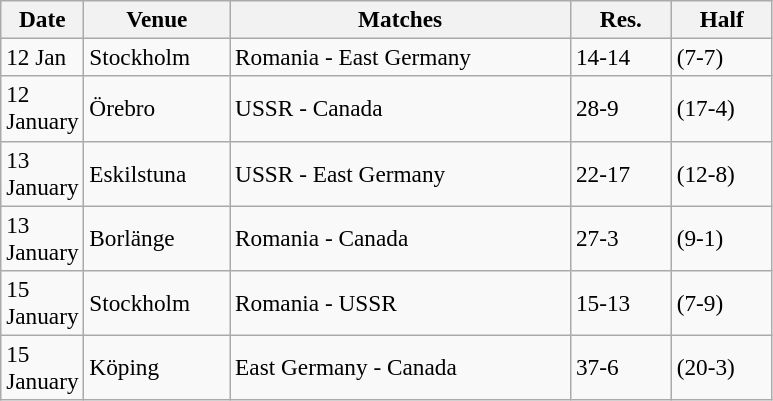<table class="wikitable sortable" style=font-size:97%>
<tr>
<th width="40px">Date</th>
<th width="90px">Venue</th>
<th width="220px">Matches</th>
<th width="60px">Res.</th>
<th width="60px">Half</th>
</tr>
<tr>
<td>12 Jan</td>
<td>Stockholm</td>
<td align="left">Romania - East Germany</td>
<td>14-14</td>
<td>(7-7)</td>
</tr>
<tr>
<td>12 January</td>
<td>Örebro</td>
<td align="left">USSR - Canada</td>
<td>28-9</td>
<td>(17-4)</td>
</tr>
<tr>
<td>13 January</td>
<td>Eskilstuna</td>
<td align="left">USSR - East Germany</td>
<td>22-17</td>
<td>(12-8)</td>
</tr>
<tr>
<td>13 January</td>
<td>Borlänge</td>
<td align="left">Romania - Canada</td>
<td>27-3</td>
<td>(9-1)</td>
</tr>
<tr>
<td>15 January</td>
<td>Stockholm</td>
<td align="left">Romania - USSR</td>
<td>15-13</td>
<td>(7-9)</td>
</tr>
<tr>
<td>15 January</td>
<td>Köping</td>
<td align="left">East Germany - Canada</td>
<td>37-6</td>
<td>(20-3)</td>
</tr>
</table>
